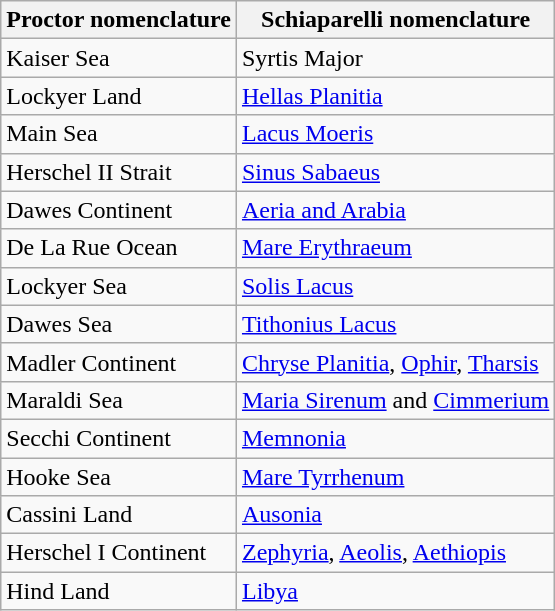<table class="wikitable">
<tr>
<th>Proctor nomenclature</th>
<th>Schiaparelli nomenclature</th>
</tr>
<tr>
<td>Kaiser Sea</td>
<td>Syrtis Major</td>
</tr>
<tr>
<td>Lockyer Land</td>
<td><a href='#'>Hellas Planitia</a></td>
</tr>
<tr>
<td>Main Sea</td>
<td><a href='#'>Lacus Moeris</a></td>
</tr>
<tr>
<td>Herschel II Strait</td>
<td><a href='#'>Sinus Sabaeus</a></td>
</tr>
<tr>
<td>Dawes Continent</td>
<td><a href='#'>Aeria and Arabia</a></td>
</tr>
<tr>
<td>De La Rue Ocean</td>
<td><a href='#'>Mare Erythraeum</a></td>
</tr>
<tr>
<td>Lockyer Sea</td>
<td><a href='#'>Solis Lacus</a></td>
</tr>
<tr>
<td>Dawes Sea</td>
<td><a href='#'>Tithonius Lacus</a></td>
</tr>
<tr>
<td>Madler Continent</td>
<td><a href='#'>Chryse Planitia</a>, <a href='#'>Ophir</a>, <a href='#'>Tharsis</a></td>
</tr>
<tr>
<td>Maraldi Sea</td>
<td><a href='#'>Maria Sirenum</a> and <a href='#'>Cimmerium</a></td>
</tr>
<tr>
<td>Secchi Continent</td>
<td><a href='#'>Memnonia</a></td>
</tr>
<tr>
<td>Hooke Sea</td>
<td><a href='#'>Mare Tyrrhenum</a></td>
</tr>
<tr>
<td>Cassini Land</td>
<td><a href='#'>Ausonia</a></td>
</tr>
<tr>
<td>Herschel I Continent</td>
<td><a href='#'>Zephyria</a>, <a href='#'>Aeolis</a>, <a href='#'>Aethiopis</a></td>
</tr>
<tr>
<td>Hind Land</td>
<td><a href='#'>Libya</a></td>
</tr>
</table>
